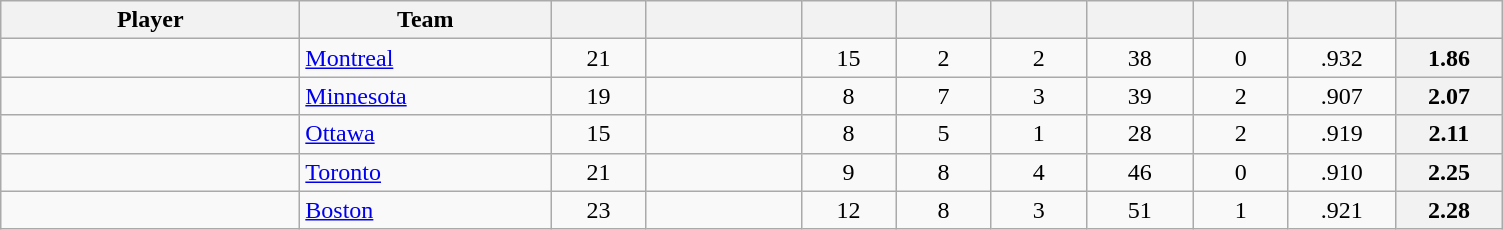<table class="wikitable sortable" style="text-align: center">
<tr>
<th style="width: 12em;">Player</th>
<th style="width: 10em;">Team</th>
<th style="width: 3.5em;"></th>
<th style="width: 6em;"></th>
<th style="width: 3.5em;"></th>
<th style="width: 3.5em;"></th>
<th style="width: 3.5em;"></th>
<th style="width: 4em;"></th>
<th style="width: 3.5em;"></th>
<th style="width: 4em;"></th>
<th style="width: 4em;"></th>
</tr>
<tr>
<td style="text-align:left;"></td>
<td style="text-align:left;"><a href='#'>Montreal</a></td>
<td>21</td>
<td></td>
<td>15</td>
<td>2</td>
<td>2</td>
<td>38</td>
<td>0</td>
<td>.932</td>
<th>1.86</th>
</tr>
<tr>
<td style="text-align:left;"></td>
<td style="text-align:left;"><a href='#'>Minnesota</a></td>
<td>19</td>
<td></td>
<td>8</td>
<td>7</td>
<td>3</td>
<td>39</td>
<td>2</td>
<td>.907</td>
<th>2.07</th>
</tr>
<tr>
<td style="text-align:left;"></td>
<td style="text-align:left;"><a href='#'>Ottawa</a></td>
<td>15</td>
<td></td>
<td>8</td>
<td>5</td>
<td>1</td>
<td>28</td>
<td>2</td>
<td>.919</td>
<th>2.11</th>
</tr>
<tr>
<td style="text-align:left;"></td>
<td style="text-align:left;"><a href='#'>Toronto</a></td>
<td>21</td>
<td></td>
<td>9</td>
<td>8</td>
<td>4</td>
<td>46</td>
<td>0</td>
<td>.910</td>
<th>2.25</th>
</tr>
<tr>
<td style="text-align:left;"></td>
<td style="text-align:left;"><a href='#'>Boston</a></td>
<td>23</td>
<td></td>
<td>12</td>
<td>8</td>
<td>3</td>
<td>51</td>
<td>1</td>
<td>.921</td>
<th>2.28<br></th>
</tr>
</table>
